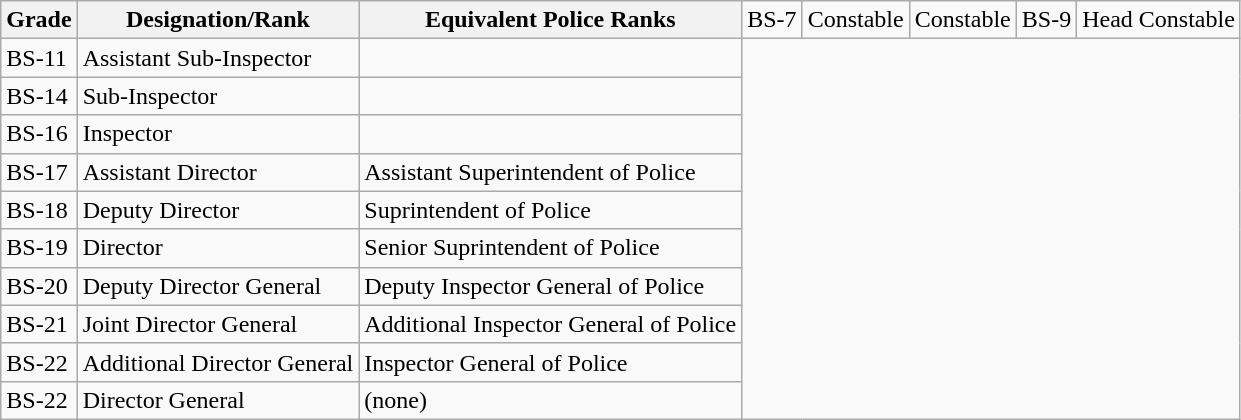<table class="wikitable">
<tr>
<th>Grade</th>
<th>Designation/Rank</th>
<th>Equivalent Police Ranks</th>
<td>BS-7</td>
<td>Constable</td>
<td>Constable</td>
<td>BS-9</td>
<td>Head Constable</td>
</tr>
<tr>
<td>BS-11</td>
<td>Assistant Sub-Inspector</td>
<td></td>
</tr>
<tr>
<td>BS-14</td>
<td>Sub-Inspector</td>
<td></td>
</tr>
<tr>
<td>BS-16</td>
<td>Inspector</td>
<td></td>
</tr>
<tr>
<td>BS-17</td>
<td>Assistant Director</td>
<td>Assistant Superintendent of Police</td>
</tr>
<tr>
<td>BS-18</td>
<td>Deputy Director</td>
<td>Suprintendent of Police</td>
</tr>
<tr>
<td>BS-19</td>
<td>Director</td>
<td>Senior Suprintendent of Police</td>
</tr>
<tr>
<td>BS-20</td>
<td>Deputy Director General</td>
<td>Deputy Inspector General of Police</td>
</tr>
<tr>
<td>BS-21</td>
<td>Joint Director General</td>
<td>Additional Inspector General of Police</td>
</tr>
<tr>
<td>BS-22</td>
<td>Additional Director General</td>
<td>Inspector General of Police</td>
</tr>
<tr>
<td>BS-22</td>
<td>Director General</td>
<td>(none)</td>
</tr>
</table>
